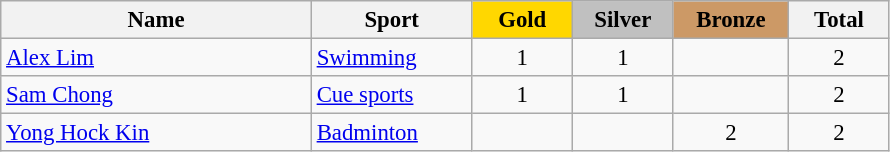<table class="wikitable sortable" style="text-align:center; font-size:95%">
<tr>
<th width=200>Name</th>
<th width=100>Sport</th>
<td bgcolor=gold width=60><strong>Gold</strong></td>
<td bgcolor=silver width=60><strong>Silver</strong></td>
<td bgcolor=#cc9966 width=70><strong>Bronze</strong></td>
<th width=60>Total</th>
</tr>
<tr>
<td align=left><a href='#'>Alex Lim</a></td>
<td align=left><a href='#'>Swimming</a></td>
<td>1</td>
<td>1</td>
<td></td>
<td>2</td>
</tr>
<tr>
<td align=left><a href='#'>Sam Chong</a></td>
<td align=left><a href='#'>Cue sports</a></td>
<td>1</td>
<td>1</td>
<td></td>
<td>2</td>
</tr>
<tr>
<td align=left><a href='#'>Yong Hock Kin</a></td>
<td align=left><a href='#'>Badminton</a></td>
<td></td>
<td></td>
<td>2</td>
<td>2</td>
</tr>
</table>
